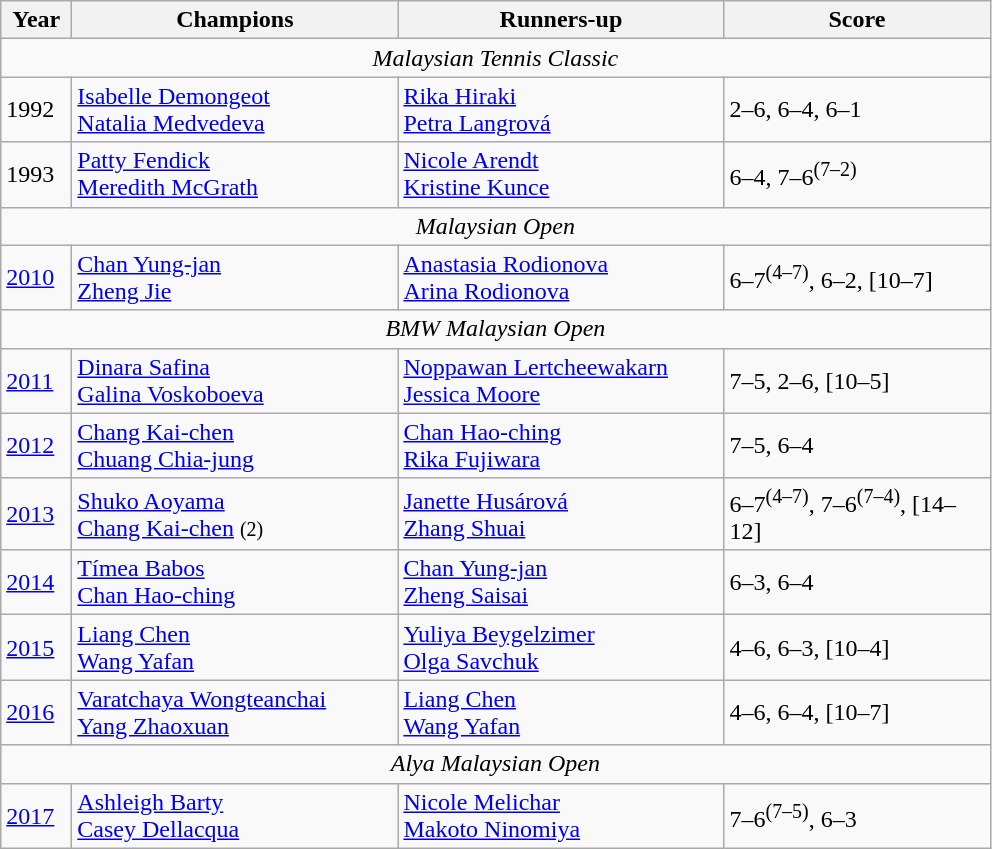<table class=wikitable>
<tr>
<th style="width:40px">Year</th>
<th style="width:210px">Champions</th>
<th style="width:210px">Runners-up</th>
<th style="width:170px" class="unsortable">Score</th>
</tr>
<tr>
<td colspan=4 align=center><em>Malaysian Tennis Classic</em></td>
</tr>
<tr>
<td>1992</td>
<td> <a href='#'>Isabelle Demongeot</a> <br>  <a href='#'>Natalia Medvedeva</a></td>
<td> <a href='#'>Rika Hiraki</a> <br>  <a href='#'>Petra Langrová</a></td>
<td>2–6, 6–4, 6–1</td>
</tr>
<tr>
<td>1993</td>
<td> <a href='#'>Patty Fendick</a> <br>  <a href='#'>Meredith McGrath</a></td>
<td> <a href='#'>Nicole Arendt</a> <br>  <a href='#'>Kristine Kunce</a></td>
<td>6–4, 7–6<sup>(7–2)</sup></td>
</tr>
<tr>
<td colspan=4 align=center><em>Malaysian Open</em></td>
</tr>
<tr>
<td><a href='#'>2010</a></td>
<td> <a href='#'>Chan Yung-jan</a> <br>  <a href='#'>Zheng Jie</a></td>
<td> <a href='#'>Anastasia Rodionova</a> <br>  <a href='#'>Arina Rodionova</a></td>
<td>6–7<sup>(4–7)</sup>, 6–2, [10–7]</td>
</tr>
<tr>
<td colspan=4 align=center><em>BMW Malaysian Open</em></td>
</tr>
<tr>
<td><a href='#'>2011</a></td>
<td> <a href='#'>Dinara Safina</a> <br> <a href='#'>Galina Voskoboeva</a></td>
<td> <a href='#'>Noppawan Lertcheewakarn</a> <br> <a href='#'>Jessica Moore</a></td>
<td>7–5, 2–6, [10–5]</td>
</tr>
<tr>
<td><a href='#'>2012</a></td>
<td> <a href='#'>Chang Kai-chen</a> <br> <a href='#'>Chuang Chia-jung</a></td>
<td> <a href='#'>Chan Hao-ching</a> <br> <a href='#'>Rika Fujiwara</a></td>
<td>7–5, 6–4</td>
</tr>
<tr>
<td><a href='#'>2013</a></td>
<td> <a href='#'>Shuko Aoyama</a> <br> <a href='#'>Chang Kai-chen</a> <small> (2) </small></td>
<td> <a href='#'>Janette Husárová</a> <br> <a href='#'>Zhang Shuai</a></td>
<td>6–7<sup>(4–7)</sup>, 7–6<sup>(7–4)</sup>, [14–12]</td>
</tr>
<tr>
<td><a href='#'>2014</a></td>
<td> <a href='#'>Tímea Babos</a><br> <a href='#'>Chan Hao-ching</a></td>
<td> <a href='#'>Chan Yung-jan</a> <br> <a href='#'>Zheng Saisai</a></td>
<td>6–3, 6–4</td>
</tr>
<tr>
<td><a href='#'>2015</a></td>
<td> <a href='#'>Liang Chen</a><br> <a href='#'>Wang Yafan</a></td>
<td> <a href='#'>Yuliya Beygelzimer</a> <br> <a href='#'>Olga Savchuk</a></td>
<td>4–6, 6–3, [10–4]</td>
</tr>
<tr>
<td><a href='#'>2016</a></td>
<td> <a href='#'>Varatchaya Wongteanchai</a><br> <a href='#'>Yang Zhaoxuan</a></td>
<td> <a href='#'>Liang Chen</a><br> <a href='#'>Wang Yafan</a></td>
<td>4–6, 6–4, [10–7]</td>
</tr>
<tr>
<td colspan=5 align=center><em>Alya Malaysian Open</em></td>
</tr>
<tr>
<td><a href='#'>2017</a></td>
<td> <a href='#'>Ashleigh Barty</a><br> <a href='#'>Casey Dellacqua</a></td>
<td> <a href='#'>Nicole Melichar</a><br> <a href='#'>Makoto Ninomiya</a></td>
<td>7–6<sup>(7–5)</sup>, 6–3</td>
</tr>
</table>
